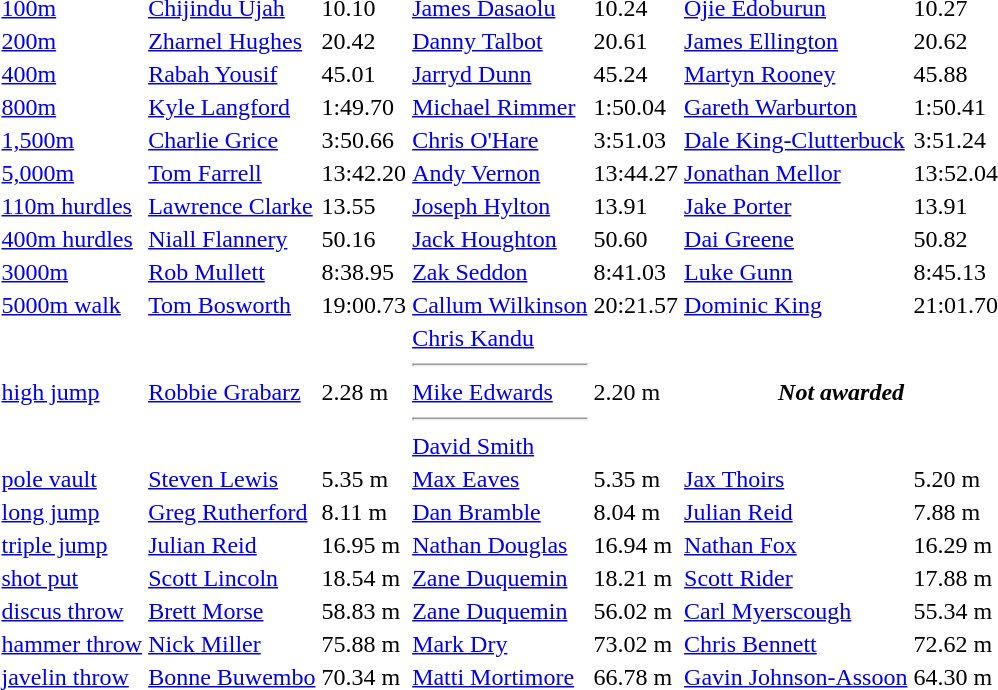<table>
<tr>
<td><a href='#'>100m</a></td>
<td><a href='#'>Chijindu Ujah</a></td>
<td>10.10</td>
<td><a href='#'>James Dasaolu</a></td>
<td>10.24</td>
<td><a href='#'>Ojie Edoburun</a></td>
<td>10.27</td>
</tr>
<tr>
<td><a href='#'>200m</a></td>
<td><a href='#'>Zharnel Hughes</a></td>
<td>20.42</td>
<td><a href='#'>Danny Talbot</a></td>
<td>20.61</td>
<td><a href='#'>James Ellington</a></td>
<td>20.62</td>
</tr>
<tr>
<td><a href='#'>400m</a></td>
<td><a href='#'>Rabah Yousif</a></td>
<td>45.01</td>
<td><a href='#'>Jarryd Dunn</a></td>
<td>45.24</td>
<td><a href='#'>Martyn Rooney</a></td>
<td>45.88</td>
</tr>
<tr>
<td><a href='#'>800m</a></td>
<td><a href='#'>Kyle Langford</a></td>
<td>1:49.70</td>
<td><a href='#'>Michael Rimmer</a></td>
<td>1:50.04</td>
<td><a href='#'>Gareth Warburton</a></td>
<td>1:50.41</td>
</tr>
<tr>
<td><a href='#'>1,500m</a></td>
<td><a href='#'>Charlie Grice</a></td>
<td>3:50.66</td>
<td> <a href='#'>Chris O'Hare</a></td>
<td>3:51.03</td>
<td><a href='#'>Dale King-Clutterbuck</a></td>
<td>3:51.24</td>
</tr>
<tr>
<td><a href='#'>5,000m</a></td>
<td><a href='#'>Tom Farrell</a></td>
<td>13:42.20</td>
<td><a href='#'>Andy Vernon</a></td>
<td>13:44.27</td>
<td><a href='#'>Jonathan Mellor</a></td>
<td>13:52.04</td>
</tr>
<tr>
<td><a href='#'>110m hurdles</a></td>
<td><a href='#'>Lawrence Clarke</a></td>
<td>13.55</td>
<td><a href='#'>Joseph Hylton</a></td>
<td>13.91</td>
<td><a href='#'>Jake Porter</a></td>
<td>13.91</td>
</tr>
<tr>
<td><a href='#'>400m hurdles</a></td>
<td><a href='#'>Niall Flannery</a></td>
<td>50.16</td>
<td><a href='#'>Jack Houghton</a></td>
<td>50.60</td>
<td> <a href='#'>Dai Greene</a></td>
<td>50.82</td>
</tr>
<tr>
<td><a href='#'>3000m </a></td>
<td><a href='#'>Rob Mullett</a></td>
<td>8:38.95</td>
<td><a href='#'>Zak Seddon</a></td>
<td>8:41.03</td>
<td><a href='#'>Luke Gunn</a></td>
<td>8:45.13</td>
</tr>
<tr>
<td><a href='#'>5000m walk</a></td>
<td><a href='#'>Tom Bosworth</a></td>
<td>19:00.73</td>
<td><a href='#'>Callum Wilkinson</a></td>
<td>20:21.57</td>
<td><a href='#'>Dominic King</a></td>
<td>21:01.70</td>
</tr>
<tr>
<td><a href='#'>high jump</a></td>
<td><a href='#'>Robbie Grabarz</a></td>
<td>2.28 m</td>
<td><a href='#'>Chris Kandu</a><hr><a href='#'>Mike Edwards</a><hr> <a href='#'>David Smith</a></td>
<td>2.20 m</td>
<th colspan=2><em>Not awarded</em></th>
</tr>
<tr>
<td><a href='#'>pole vault</a></td>
<td><a href='#'>Steven Lewis</a></td>
<td>5.35 m</td>
<td><a href='#'>Max Eaves</a></td>
<td>5.35 m</td>
<td> <a href='#'>Jax Thoirs</a></td>
<td>5.20 m</td>
</tr>
<tr>
<td><a href='#'>long jump</a></td>
<td><a href='#'>Greg Rutherford</a></td>
<td>8.11 m</td>
<td><a href='#'>Dan Bramble</a></td>
<td>8.04 m</td>
<td><a href='#'>Julian Reid</a></td>
<td>7.88 m</td>
</tr>
<tr>
<td><a href='#'>triple jump</a></td>
<td><a href='#'>Julian Reid</a></td>
<td>16.95 m</td>
<td><a href='#'>Nathan Douglas</a></td>
<td>16.94 m</td>
<td><a href='#'>Nathan Fox</a></td>
<td>16.29 m</td>
</tr>
<tr>
<td><a href='#'>shot put</a></td>
<td><a href='#'>Scott Lincoln</a></td>
<td>18.54 m</td>
<td><a href='#'>Zane Duquemin</a></td>
<td>18.21 m</td>
<td><a href='#'>Scott Rider</a></td>
<td>17.88 m</td>
</tr>
<tr>
<td><a href='#'>discus throw</a></td>
<td><a href='#'>Brett Morse</a></td>
<td>58.83 m</td>
<td><a href='#'>Zane Duquemin</a></td>
<td>56.02 m</td>
<td><a href='#'>Carl Myerscough</a></td>
<td>55.34 m</td>
</tr>
<tr>
<td><a href='#'>hammer throw</a></td>
<td><a href='#'>Nick Miller</a></td>
<td>75.88 m</td>
<td> <a href='#'>Mark Dry</a></td>
<td>73.02 m</td>
<td> <a href='#'>Chris Bennett</a></td>
<td>72.62 m</td>
</tr>
<tr>
<td><a href='#'>javelin throw</a></td>
<td><a href='#'>Bonne Buwembo</a></td>
<td>70.34 m</td>
<td><a href='#'>Matti Mortimore</a></td>
<td>66.78 m</td>
<td><a href='#'>Gavin Johnson-Assoon</a></td>
<td>64.30 m</td>
</tr>
</table>
